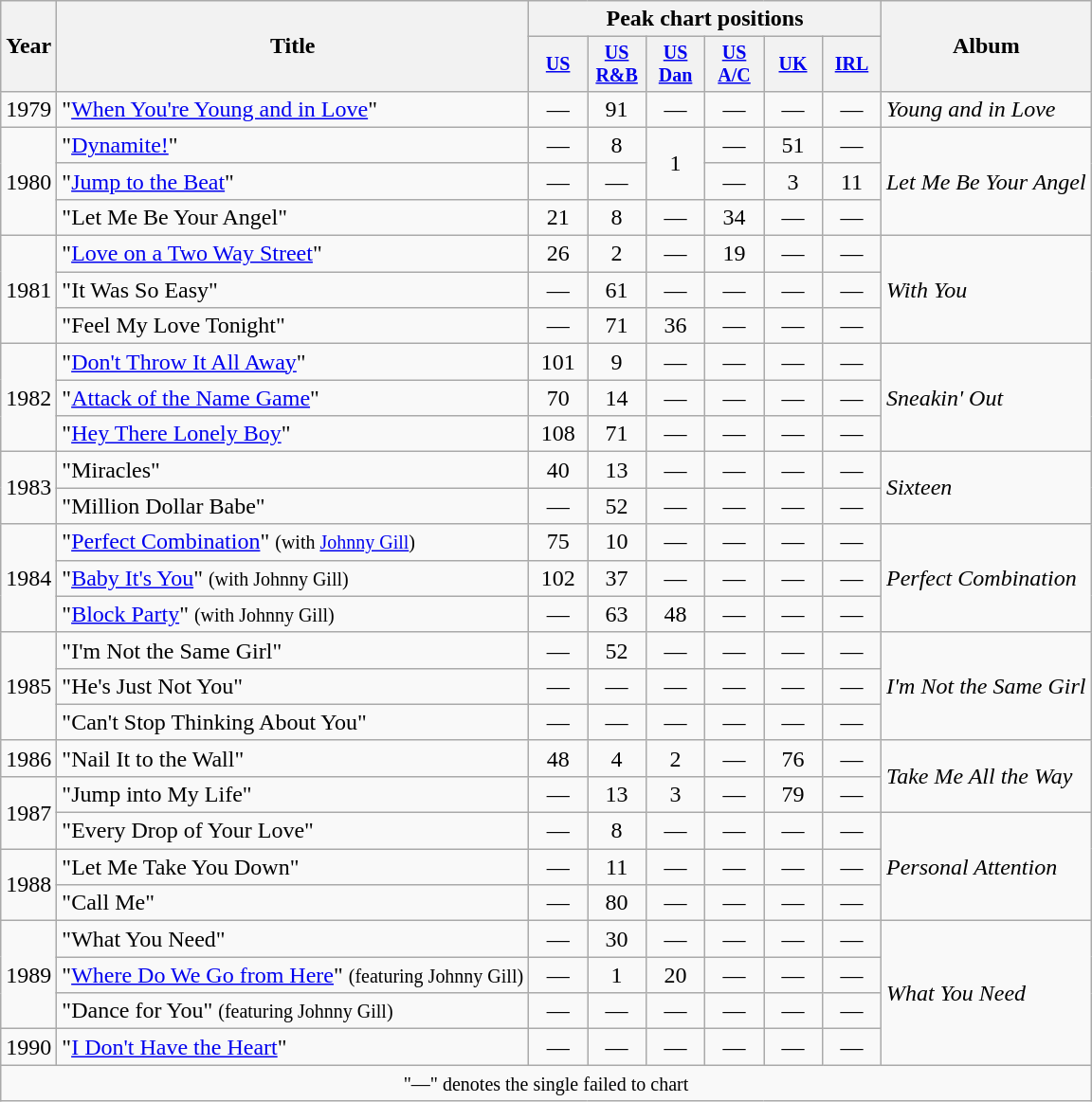<table class="wikitable" style="text-align:center;">
<tr>
<th rowspan="2">Year</th>
<th rowspan="2">Title</th>
<th colspan="6">Peak chart positions</th>
<th rowspan="2">Album</th>
</tr>
<tr style="font-size:smaller;">
<th style="width:35px;"><a href='#'>US</a><br></th>
<th style="width:35px;"><a href='#'>US<br>R&B</a><br></th>
<th style="width:35px;"><a href='#'>US<br>Dan</a><br></th>
<th style="width:35px;"><a href='#'>US<br>A/C</a><br></th>
<th style="width:35px;"><a href='#'>UK</a><br></th>
<th style="width:35px;"><a href='#'>IRL</a><br></th>
</tr>
<tr>
<td>1979</td>
<td style="text-align:left;">"<a href='#'>When You're Young and in Love</a>"</td>
<td>—</td>
<td>91</td>
<td>—</td>
<td>—</td>
<td>—</td>
<td>—</td>
<td style="text-align:left;"><em>Young and in Love</em></td>
</tr>
<tr>
<td rowspan="3">1980</td>
<td style="text-align:left;">"<a href='#'>Dynamite!</a>"</td>
<td>—</td>
<td>8</td>
<td rowspan="2">1</td>
<td>—</td>
<td>51</td>
<td>—</td>
<td style="text-align:left;" rowspan="3"><em>Let Me Be Your Angel</em></td>
</tr>
<tr>
<td style="text-align:left;">"<a href='#'>Jump to the Beat</a>"</td>
<td>—</td>
<td>—</td>
<td>—</td>
<td>3</td>
<td>11</td>
</tr>
<tr>
<td style="text-align:left;">"Let Me Be Your Angel"</td>
<td>21</td>
<td>8</td>
<td>—</td>
<td>34</td>
<td>—</td>
<td>—</td>
</tr>
<tr>
<td rowspan="3">1981</td>
<td style="text-align:left;">"<a href='#'>Love on a Two Way Street</a>"</td>
<td>26</td>
<td>2</td>
<td>—</td>
<td>19</td>
<td>—</td>
<td>—</td>
<td style="text-align:left;" rowspan="3"><em>With You</em></td>
</tr>
<tr>
<td style="text-align:left;">"It Was So Easy"</td>
<td>—</td>
<td>61</td>
<td>—</td>
<td>—</td>
<td>—</td>
<td>—</td>
</tr>
<tr>
<td style="text-align:left;">"Feel My Love Tonight"</td>
<td>—</td>
<td>71</td>
<td>36</td>
<td>—</td>
<td>—</td>
<td>—</td>
</tr>
<tr>
<td rowspan="3">1982</td>
<td style="text-align:left;">"<a href='#'>Don't Throw It All Away</a>"</td>
<td>101</td>
<td>9</td>
<td>—</td>
<td>—</td>
<td>—</td>
<td>—</td>
<td style="text-align:left;" rowspan="3"><em>Sneakin' Out</em></td>
</tr>
<tr>
<td style="text-align:left;">"<a href='#'>Attack of the Name Game</a>"</td>
<td>70</td>
<td>14</td>
<td>—</td>
<td>—</td>
<td>—</td>
<td>—</td>
</tr>
<tr>
<td style="text-align:left;">"<a href='#'>Hey There Lonely Boy</a>"</td>
<td>108</td>
<td>71</td>
<td>—</td>
<td>—</td>
<td>—</td>
<td>—</td>
</tr>
<tr>
<td rowspan="2">1983</td>
<td style="text-align:left;">"Miracles"</td>
<td>40</td>
<td>13</td>
<td>—</td>
<td>—</td>
<td>—</td>
<td>—</td>
<td style="text-align:left;" rowspan="2"><em>Sixteen</em></td>
</tr>
<tr>
<td style="text-align:left;">"Million Dollar Babe"</td>
<td>—</td>
<td>52</td>
<td>—</td>
<td>—</td>
<td>—</td>
<td>—</td>
</tr>
<tr>
<td rowspan="3">1984</td>
<td style="text-align:left;">"<a href='#'>Perfect Combination</a>" <small>(with <a href='#'>Johnny Gill</a>)</small></td>
<td>75</td>
<td>10</td>
<td>—</td>
<td>—</td>
<td>—</td>
<td>—</td>
<td style="text-align:left;" rowspan="3"><em>Perfect Combination</em></td>
</tr>
<tr>
<td style="text-align:left;">"<a href='#'>Baby It's You</a>" <small>(with Johnny Gill)</small></td>
<td>102</td>
<td>37</td>
<td>—</td>
<td>—</td>
<td>—</td>
<td>—</td>
</tr>
<tr>
<td style="text-align:left;">"<a href='#'>Block Party</a>" <small>(with Johnny Gill)</small></td>
<td>—</td>
<td>63</td>
<td>48</td>
<td>—</td>
<td>—</td>
<td>—</td>
</tr>
<tr>
<td rowspan="3">1985</td>
<td style="text-align:left;">"I'm Not the Same Girl"</td>
<td>—</td>
<td>52</td>
<td>—</td>
<td>—</td>
<td>—</td>
<td>—</td>
<td style="text-align:left;" rowspan="3"><em>I'm Not the Same Girl</em></td>
</tr>
<tr>
<td style="text-align:left;">"He's Just Not You"</td>
<td>—</td>
<td>—</td>
<td>—</td>
<td>—</td>
<td>—</td>
<td>—</td>
</tr>
<tr>
<td style="text-align:left;">"Can't Stop Thinking About You"</td>
<td>—</td>
<td>—</td>
<td>—</td>
<td>—</td>
<td>—</td>
<td>—</td>
</tr>
<tr>
<td>1986</td>
<td style="text-align:left;">"Nail It to the Wall"</td>
<td>48</td>
<td>4</td>
<td>2</td>
<td>—</td>
<td>76</td>
<td>—</td>
<td style="text-align:left;" rowspan="2"><em>Take Me All the Way</em></td>
</tr>
<tr>
<td rowspan="2">1987</td>
<td style="text-align:left;">"Jump into My Life"</td>
<td>—</td>
<td>13</td>
<td>3</td>
<td>—</td>
<td>79</td>
<td>—</td>
</tr>
<tr>
<td style="text-align:left;">"Every Drop of Your Love"</td>
<td>—</td>
<td>8</td>
<td>—</td>
<td>—</td>
<td>—</td>
<td>—</td>
<td style="text-align:left;" rowspan="3"><em>Personal Attention</em></td>
</tr>
<tr>
<td rowspan="2">1988</td>
<td style="text-align:left;">"Let Me Take You Down"</td>
<td>—</td>
<td>11</td>
<td>—</td>
<td>—</td>
<td>—</td>
<td>—</td>
</tr>
<tr>
<td style="text-align:left;">"Call Me"</td>
<td>—</td>
<td>80</td>
<td>—</td>
<td>—</td>
<td>—</td>
<td>—</td>
</tr>
<tr>
<td rowspan="3">1989</td>
<td style="text-align:left;">"What You Need"</td>
<td>—</td>
<td>30</td>
<td>—</td>
<td>—</td>
<td>—</td>
<td>—</td>
<td style="text-align:left;" rowspan="4"><em>What You Need</em></td>
</tr>
<tr>
<td style="text-align:left;">"<a href='#'>Where Do We Go from Here</a>" <small>(featuring Johnny Gill)</small></td>
<td>—</td>
<td>1</td>
<td>20</td>
<td>—</td>
<td>—</td>
<td>—</td>
</tr>
<tr>
<td style="text-align:left;">"Dance for You" <small>(featuring Johnny Gill)</small></td>
<td>—</td>
<td>—</td>
<td>—</td>
<td>—</td>
<td>—</td>
<td>—</td>
</tr>
<tr>
<td rowspan="">1990</td>
<td style="text-align:left;">"<a href='#'>I Don't Have the Heart</a>"</td>
<td>—</td>
<td>—</td>
<td>—</td>
<td>—</td>
<td>—</td>
<td>—</td>
</tr>
<tr>
<td style="text-align:center;" colspan="9"><small>"—" denotes the single failed to chart</small></td>
</tr>
</table>
